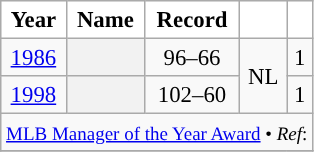<table class="wikitable sortable plainrowheaders" style="font-size: 95%; text-align:center">
<tr>
<th scope="col" style="background-color:#ffffff; border-top:#">Year</th>
<th scope="col" style="background-color:#ffffff; border-top:#">Name</th>
<th scope="col" style="background-color:#ffffff; border-top:#">Record</th>
<th scope="col" style="background-color:#ffffff; border-top:#"></th>
<th scope="col" style="background-color:#ffffff; border-top:#"></th>
</tr>
<tr>
<td><a href='#'>1986</a></td>
<th scope="row" style="text-align:center"></th>
<td>96–66</td>
<td rowspan="2">NL</td>
<td>1</td>
</tr>
<tr>
<td><a href='#'>1998</a></td>
<th scope="row" style="text-align:center"></th>
<td>102–60</td>
<td>1</td>
</tr>
<tr class="sortbottom">
<td style="text-align:right"; colspan="5"><small><a href='#'>MLB Manager of the Year Award</a> • <em>Ref</em>:</small></td>
</tr>
<tr>
</tr>
</table>
